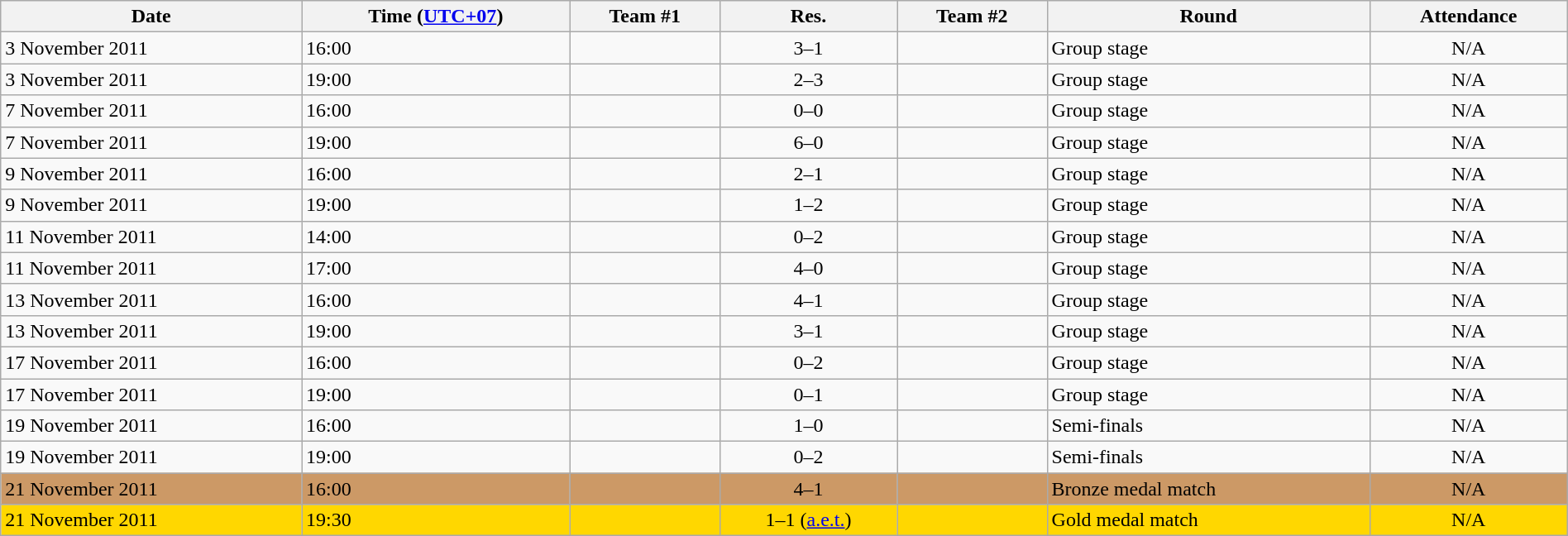<table class="wikitable" style="text-align:left; width:100%;">
<tr>
<th>Date</th>
<th>Time (<a href='#'>UTC+07</a>)</th>
<th>Team #1</th>
<th>Res.</th>
<th>Team #2</th>
<th>Round</th>
<th>Attendance</th>
</tr>
<tr>
<td>3 November 2011</td>
<td>16:00</td>
<td><strong></strong></td>
<td style="text-align:center;">3–1</td>
<td></td>
<td>Group stage</td>
<td style="text-align:center;">N/A</td>
</tr>
<tr>
<td>3 November 2011</td>
<td>19:00</td>
<td></td>
<td style="text-align:center;">2–3</td>
<td><strong></strong></td>
<td>Group stage</td>
<td style="text-align:center;">N/A</td>
</tr>
<tr>
<td>7 November 2011</td>
<td>16:00</td>
<td></td>
<td style="text-align:center;">0–0</td>
<td></td>
<td>Group stage</td>
<td style="text-align:center;">N/A</td>
</tr>
<tr>
<td>7 November 2011</td>
<td>19:00</td>
<td><strong></strong></td>
<td style="text-align:center;">6–0</td>
<td></td>
<td>Group stage</td>
<td style="text-align:center;">N/A</td>
</tr>
<tr>
<td>9 November 2011</td>
<td>16:00</td>
<td><strong></strong></td>
<td style="text-align:center;">2–1</td>
<td></td>
<td>Group stage</td>
<td style="text-align:center;">N/A</td>
</tr>
<tr>
<td>9 November 2011</td>
<td>19:00</td>
<td></td>
<td style="text-align:center;">1–2</td>
<td><strong></strong></td>
<td>Group stage</td>
<td style="text-align:center;">N/A</td>
</tr>
<tr>
<td>11 November 2011</td>
<td>14:00</td>
<td></td>
<td style="text-align:center;">0–2</td>
<td><strong></strong></td>
<td>Group stage</td>
<td style="text-align:center;">N/A</td>
</tr>
<tr>
<td>11 November 2011</td>
<td>17:00</td>
<td><strong></strong></td>
<td style="text-align:center;">4–0</td>
<td></td>
<td>Group stage</td>
<td style="text-align:center;">N/A</td>
</tr>
<tr>
<td>13 November 2011</td>
<td>16:00</td>
<td><strong></strong></td>
<td style="text-align:center;">4–1</td>
<td></td>
<td>Group stage</td>
<td style="text-align:center;">N/A</td>
</tr>
<tr>
<td>13 November 2011</td>
<td>19:00</td>
<td><strong></strong></td>
<td style="text-align:center;">3–1</td>
<td></td>
<td>Group stage</td>
<td style="text-align:center;">N/A</td>
</tr>
<tr>
<td>17 November 2011</td>
<td>16:00</td>
<td></td>
<td style="text-align:center;">0–2</td>
<td><strong></strong></td>
<td>Group stage</td>
<td style="text-align:center;">N/A</td>
</tr>
<tr>
<td>17 November 2011</td>
<td>19:00</td>
<td></td>
<td style="text-align:center;">0–1</td>
<td><strong></strong></td>
<td>Group stage</td>
<td style="text-align:center;">N/A</td>
</tr>
<tr>
<td>19 November 2011</td>
<td>16:00</td>
<td><strong></strong></td>
<td style="text-align:center;">1–0</td>
<td></td>
<td>Semi-finals</td>
<td style="text-align:center;">N/A</td>
</tr>
<tr>
<td>19 November 2011</td>
<td>19:00</td>
<td></td>
<td style="text-align:center;">0–2</td>
<td><strong></strong></td>
<td>Semi-finals</td>
<td style="text-align:center;">N/A</td>
</tr>
<tr style="background:#c96;">
<td>21 November 2011</td>
<td>16:00</td>
<td><strong></strong></td>
<td style="text-align:center;">4–1</td>
<td></td>
<td>Bronze medal match</td>
<td style="text-align:center;">N/A</td>
</tr>
<tr bgcolor=gold>
<td>21 November 2011</td>
<td>19:30</td>
<td><strong></strong></td>
<td style="text-align:center;">1–1 (<a href='#'>a.e.t.</a>)<br></td>
<td></td>
<td>Gold medal match</td>
<td style="text-align:center;">N/A</td>
</tr>
</table>
